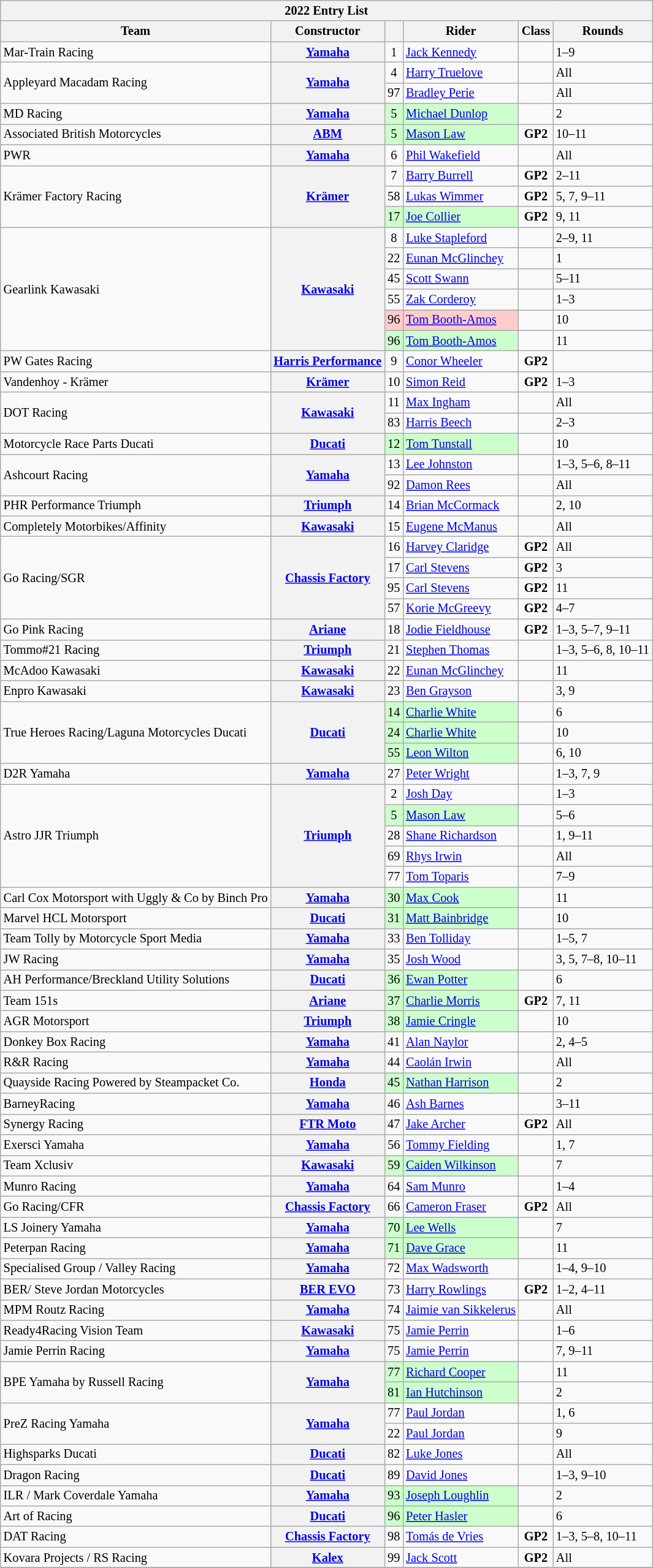<table class="wikitable" style="font-size: 85%;">
<tr>
<th colspan=6>2022 Entry List</th>
</tr>
<tr>
<th>Team</th>
<th>Constructor</th>
<th></th>
<th>Rider</th>
<th>Class</th>
<th>Rounds</th>
</tr>
<tr>
<td rowspan=1>Mar-Train Racing</td>
<th rowspan=1><a href='#'>Yamaha</a></th>
<td align=center>1</td>
<td> <a href='#'>Jack Kennedy</a></td>
<td></td>
<td>1–9</td>
</tr>
<tr>
<td rowspan=2>Appleyard Macadam Racing</td>
<th rowspan=2><a href='#'>Yamaha</a></th>
<td align=center>4</td>
<td> <a href='#'>Harry Truelove</a></td>
<td></td>
<td>All</td>
</tr>
<tr>
<td align=center>97</td>
<td> <a href='#'>Bradley Perie</a></td>
<td></td>
<td>All</td>
</tr>
<tr>
<td>MD Racing</td>
<th><a href='#'>Yamaha</a></th>
<td style="background:#ccffcc;" align=center>5</td>
<td style="background:#ccffcc;"> <a href='#'>Michael Dunlop</a></td>
<td></td>
<td>2</td>
</tr>
<tr>
<td>Associated British Motorcycles</td>
<th><a href='#'>ABM</a></th>
<td style="background:#ccffcc;" align=center>5</td>
<td style="background:#ccffcc;"> <a href='#'>Mason Law</a></td>
<td align=center><strong><span>GP2</span></strong></td>
<td>10–11</td>
</tr>
<tr>
<td>PWR</td>
<th><a href='#'>Yamaha</a></th>
<td align=center>6</td>
<td> <a href='#'>Phil Wakefield</a></td>
<td></td>
<td>All</td>
</tr>
<tr>
<td rowspan=3>Krämer Factory Racing</td>
<th rowspan=3><a href='#'>Krämer</a></th>
<td align=center>7</td>
<td> <a href='#'>Barry Burrell</a></td>
<td align=center><strong><span>GP2</span></strong></td>
<td>2–11</td>
</tr>
<tr>
<td align=center>58</td>
<td> <a href='#'>Lukas Wimmer</a></td>
<td align=center><strong><span>GP2</span></strong></td>
<td>5, 7, 9–11</td>
</tr>
<tr>
<td style="background:#ccffcc;" align=center>17</td>
<td style="background:#ccffcc;"> <a href='#'>Joe Collier</a></td>
<td align=center><strong><span>GP2</span></strong></td>
<td>9, 11</td>
</tr>
<tr>
<td rowspan=6>Gearlink Kawasaki</td>
<th rowspan=6><a href='#'>Kawasaki</a></th>
<td align=center>8</td>
<td> <a href='#'>Luke Stapleford</a></td>
<td></td>
<td>2–9, 11</td>
</tr>
<tr>
<td align=center>22</td>
<td> <a href='#'>Eunan McGlinchey</a></td>
<td></td>
<td>1</td>
</tr>
<tr>
<td align=center>45</td>
<td> <a href='#'>Scott Swann</a></td>
<td></td>
<td>5–11</td>
</tr>
<tr>
<td align=center>55</td>
<td> <a href='#'>Zak Corderoy</a></td>
<td></td>
<td>1–3</td>
</tr>
<tr>
<td style="background:#ffcccc;" align=center>96</td>
<td style="background:#ffcccc;"> <a href='#'>Tom Booth-Amos</a></td>
<td></td>
<td>10</td>
</tr>
<tr>
<td style="background:#ccffcc;" align=center>96</td>
<td style="background:#ccffcc;"> <a href='#'>Tom Booth-Amos</a></td>
<td></td>
<td>11</td>
</tr>
<tr>
<td>PW Gates Racing</td>
<th><a href='#'>Harris Performance</a></th>
<td align=center>9</td>
<td> <a href='#'>Conor Wheeler</a></td>
<td align=center><strong><span>GP2</span></strong></td>
<td></td>
</tr>
<tr>
<td>Vandenhoy - Krämer</td>
<th><a href='#'>Krämer</a></th>
<td align=center>10</td>
<td> <a href='#'>Simon Reid</a></td>
<td align=center><strong><span>GP2</span></strong></td>
<td>1–3</td>
</tr>
<tr>
<td rowspan=2>DOT Racing</td>
<th rowspan=2><a href='#'>Kawasaki</a></th>
<td align=center>11</td>
<td> <a href='#'>Max Ingham</a></td>
<td></td>
<td>All</td>
</tr>
<tr>
<td align=center>83</td>
<td> <a href='#'>Harris Beech</a></td>
<td></td>
<td>2–3</td>
</tr>
<tr>
<td>Motorcycle Race Parts Ducati</td>
<th><a href='#'>Ducati</a></th>
<td style="background:#ccffcc;" align=center>12</td>
<td style="background:#ccffcc;"> <a href='#'>Tom Tunstall</a></td>
<td></td>
<td>10</td>
</tr>
<tr>
<td rowspan=2>Ashcourt Racing</td>
<th rowspan=2><a href='#'>Yamaha</a></th>
<td align=center>13</td>
<td> <a href='#'>Lee Johnston</a></td>
<td></td>
<td>1–3, 5–6, 8–11</td>
</tr>
<tr>
<td align=center>92</td>
<td> <a href='#'>Damon Rees</a></td>
<td></td>
<td>All</td>
</tr>
<tr>
<td>PHR Performance Triumph</td>
<th><a href='#'>Triumph</a></th>
<td align=center>14</td>
<td> <a href='#'>Brian McCormack</a></td>
<td></td>
<td>2, 10</td>
</tr>
<tr>
<td>Completely Motorbikes/Affinity</td>
<th><a href='#'>Kawasaki</a></th>
<td align=center>15</td>
<td> <a href='#'>Eugene McManus</a></td>
<td></td>
<td>All</td>
</tr>
<tr>
<td rowspan=4>Go Racing/SGR</td>
<th rowspan=4><a href='#'>Chassis Factory</a></th>
<td align=center>16</td>
<td> <a href='#'>Harvey Claridge</a></td>
<td align=center><strong><span>GP2</span></strong></td>
<td>All</td>
</tr>
<tr>
<td align=center>17</td>
<td> <a href='#'>Carl Stevens</a></td>
<td align=center><strong><span>GP2</span></strong></td>
<td>3</td>
</tr>
<tr>
<td align=center>95</td>
<td> <a href='#'>Carl Stevens</a></td>
<td align=center><strong><span>GP2</span></strong></td>
<td>11</td>
</tr>
<tr>
<td align=center>57</td>
<td> <a href='#'>Korie McGreevy</a></td>
<td align=center><strong><span>GP2</span></strong></td>
<td>4–7</td>
</tr>
<tr>
<td>Go Pink Racing</td>
<th><a href='#'>Ariane</a></th>
<td align=center>18</td>
<td> <a href='#'>Jodie Fieldhouse</a></td>
<td align=center><strong><span>GP2</span></strong></td>
<td>1–3, 5–7, 9–11</td>
</tr>
<tr>
<td>Tommo#21 Racing</td>
<th><a href='#'>Triumph</a></th>
<td align=center>21</td>
<td> <a href='#'>Stephen Thomas</a></td>
<td></td>
<td>1–3, 5–6, 8, 10–11</td>
</tr>
<tr>
<td>McAdoo Kawasaki</td>
<th><a href='#'>Kawasaki</a></th>
<td align=center>22</td>
<td> <a href='#'>Eunan McGlinchey</a></td>
<td></td>
<td>11</td>
</tr>
<tr>
<td>Enpro Kawasaki</td>
<th><a href='#'>Kawasaki</a></th>
<td align=center>23</td>
<td> <a href='#'>Ben Grayson</a></td>
<td></td>
<td>3, 9</td>
</tr>
<tr>
<td rowspan=3>True Heroes Racing/Laguna Motorcycles Ducati</td>
<th rowspan=3><a href='#'>Ducati</a></th>
<td style="background:#ccffcc;" align=center>14</td>
<td style="background:#ccffcc;"> <a href='#'>Charlie White</a></td>
<td></td>
<td>6</td>
</tr>
<tr>
<td style="background:#ccffcc;" align=center>24</td>
<td style="background:#ccffcc;"> <a href='#'>Charlie White</a></td>
<td></td>
<td>10</td>
</tr>
<tr>
<td style="background:#ccffcc;" align=center>55</td>
<td style="background:#ccffcc;"> <a href='#'>Leon Wilton</a></td>
<td></td>
<td>6, 10</td>
</tr>
<tr>
<td>D2R Yamaha</td>
<th><a href='#'>Yamaha</a></th>
<td align=center>27</td>
<td> <a href='#'>Peter Wright</a></td>
<td></td>
<td>1–3, 7, 9</td>
</tr>
<tr>
<td rowspan=5>Astro JJR Triumph</td>
<th rowspan=5><a href='#'>Triumph</a></th>
<td align=center>2</td>
<td> <a href='#'>Josh Day</a></td>
<td></td>
<td>1–3</td>
</tr>
<tr>
<td style="background:#ccffcc;" align=center>5</td>
<td style="background:#ccffcc;"> <a href='#'>Mason Law</a></td>
<td></td>
<td>5–6</td>
</tr>
<tr>
<td align=center>28</td>
<td> <a href='#'>Shane Richardson</a></td>
<td></td>
<td>1, 9–11</td>
</tr>
<tr>
<td align=center>69</td>
<td> <a href='#'>Rhys Irwin</a></td>
<td></td>
<td>All</td>
</tr>
<tr>
<td align=center>77</td>
<td> <a href='#'>Tom Toparis</a></td>
<td></td>
<td>7–9</td>
</tr>
<tr>
<td>Carl Cox Motorsport with Uggly & Co by Binch Pro</td>
<th><a href='#'>Yamaha</a></th>
<td style="background:#ccffcc;" align=center>30</td>
<td style="background:#ccffcc;"> <a href='#'>Max Cook</a></td>
<td></td>
<td>11</td>
</tr>
<tr>
<td>Marvel HCL Motorsport</td>
<th><a href='#'>Ducati</a></th>
<td style="background:#ccffcc;" align=center>31</td>
<td style="background:#ccffcc;"> <a href='#'>Matt Bainbridge</a></td>
<td></td>
<td>10</td>
</tr>
<tr>
<td>Team Tolly by Motorcycle Sport Media</td>
<th><a href='#'>Yamaha</a></th>
<td align=center>33</td>
<td> <a href='#'>Ben Tolliday</a></td>
<td></td>
<td>1–5, 7</td>
</tr>
<tr>
<td>JW Racing</td>
<th><a href='#'>Yamaha</a></th>
<td align=center>35</td>
<td> <a href='#'>Josh Wood</a></td>
<td></td>
<td>3, 5, 7–8, 10–11</td>
</tr>
<tr>
<td>AH Performance/Breckland Utility Solutions</td>
<th><a href='#'>Ducati</a></th>
<td style="background:#ccffcc;" align=center>36</td>
<td style="background:#ccffcc;"> <a href='#'>Ewan Potter</a></td>
<td></td>
<td>6</td>
</tr>
<tr>
<td>Team 151s</td>
<th><a href='#'>Ariane</a></th>
<td style="background:#ccffcc;" align=center>37</td>
<td style="background:#ccffcc;"> <a href='#'>Charlie Morris</a></td>
<td align=center><strong><span>GP2</span></strong></td>
<td>7, 11</td>
</tr>
<tr>
<td>AGR Motorsport</td>
<th><a href='#'>Triumph</a></th>
<td style="background:#ccffcc;" align=center>38</td>
<td style="background:#ccffcc;"> <a href='#'>Jamie Cringle</a></td>
<td></td>
<td>10</td>
</tr>
<tr>
<td>Donkey Box Racing</td>
<th><a href='#'>Yamaha</a></th>
<td align=center>41</td>
<td> <a href='#'>Alan Naylor</a></td>
<td></td>
<td>2, 4–5</td>
</tr>
<tr>
<td>R&R Racing</td>
<th><a href='#'>Yamaha</a></th>
<td align=center>44</td>
<td> <a href='#'>Caolán Irwin</a></td>
<td></td>
<td>All</td>
</tr>
<tr>
<td>Quayside Racing Powered by Steampacket Co.</td>
<th><a href='#'>Honda</a></th>
<td style="background:#ccffcc;" align=center>45</td>
<td style="background:#ccffcc;"> <a href='#'>Nathan Harrison</a></td>
<td></td>
<td>2</td>
</tr>
<tr>
<td>BarneyRacing</td>
<th><a href='#'>Yamaha</a></th>
<td align=center>46</td>
<td> <a href='#'>Ash Barnes</a></td>
<td></td>
<td>3–11</td>
</tr>
<tr>
<td>Synergy Racing</td>
<th><a href='#'>FTR Moto</a></th>
<td align=center>47</td>
<td> <a href='#'>Jake Archer</a></td>
<td align=center><strong><span>GP2</span></strong></td>
<td>All</td>
</tr>
<tr>
<td>Exersci Yamaha</td>
<th><a href='#'>Yamaha</a></th>
<td align=center>56</td>
<td> <a href='#'>Tommy Fielding</a></td>
<td></td>
<td>1, 7</td>
</tr>
<tr>
<td>Team Xclusiv</td>
<th><a href='#'>Kawasaki</a></th>
<td style="background:#ccffcc;" align=center>59</td>
<td style="background:#ccffcc;"> <a href='#'>Caiden Wilkinson</a></td>
<td></td>
<td>7</td>
</tr>
<tr>
<td>Munro Racing</td>
<th><a href='#'>Yamaha</a></th>
<td align=center>64</td>
<td> <a href='#'>Sam Munro</a></td>
<td></td>
<td>1–4</td>
</tr>
<tr>
<td>Go Racing/CFR</td>
<th><a href='#'>Chassis Factory</a></th>
<td align=center>66</td>
<td> <a href='#'>Cameron Fraser</a></td>
<td align=center><strong><span>GP2</span></strong></td>
<td>All</td>
</tr>
<tr>
<td>LS Joinery Yamaha</td>
<th><a href='#'>Yamaha</a></th>
<td style="background:#ccffcc;" align=center>70</td>
<td style="background:#ccffcc;"> <a href='#'>Lee Wells</a></td>
<td></td>
<td>7</td>
</tr>
<tr>
<td>Peterpan Racing</td>
<th><a href='#'>Yamaha</a></th>
<td style="background:#ccffcc;" align=center>71</td>
<td style="background:#ccffcc;"> <a href='#'>Dave Grace</a></td>
<td></td>
<td>11</td>
</tr>
<tr>
<td>Specialised Group / Valley Racing</td>
<th><a href='#'>Yamaha</a></th>
<td align=center>72</td>
<td> <a href='#'>Max Wadsworth</a></td>
<td></td>
<td>1–4, 9–10</td>
</tr>
<tr>
<td>BER/ Steve Jordan Motorcycles</td>
<th><a href='#'>BER EVO</a></th>
<td align=center>73</td>
<td> <a href='#'>Harry Rowlings</a></td>
<td align=center><strong><span>GP2</span></strong></td>
<td>1–2, 4–11</td>
</tr>
<tr>
<td>MPM Routz Racing</td>
<th><a href='#'>Yamaha</a></th>
<td align=center>74</td>
<td> <a href='#'>Jaimie van Sikkelerus</a></td>
<td></td>
<td>All</td>
</tr>
<tr>
<td>Ready4Racing Vision Team</td>
<th><a href='#'>Kawasaki</a></th>
<td align=center>75</td>
<td> <a href='#'>Jamie Perrin</a></td>
<td></td>
<td>1–6</td>
</tr>
<tr>
<td>Jamie Perrin Racing</td>
<th><a href='#'>Yamaha</a></th>
<td align=center>75</td>
<td> <a href='#'>Jamie Perrin</a></td>
<td></td>
<td>7, 9–11</td>
</tr>
<tr>
<td rowspan=2>BPE Yamaha by Russell Racing</td>
<th rowspan=2><a href='#'>Yamaha</a></th>
<td style="background:#ccffcc;" align=center>77</td>
<td style="background:#ccffcc;"> <a href='#'>Richard Cooper</a></td>
<td></td>
<td>11</td>
</tr>
<tr>
<td style="background:#ccffcc;" align=center>81</td>
<td style="background:#ccffcc;"> <a href='#'>Ian Hutchinson</a></td>
<td></td>
<td>2</td>
</tr>
<tr>
<td rowspan=2>PreZ Racing Yamaha</td>
<th rowspan=2><a href='#'>Yamaha</a></th>
<td align=center>77</td>
<td> <a href='#'>Paul Jordan</a></td>
<td></td>
<td>1, 6</td>
</tr>
<tr>
<td align=center>22</td>
<td> <a href='#'>Paul Jordan</a></td>
<td></td>
<td>9</td>
</tr>
<tr>
<td>Highsparks Ducati</td>
<th><a href='#'>Ducati</a></th>
<td align=center>82</td>
<td> <a href='#'>Luke Jones</a></td>
<td></td>
<td>All</td>
</tr>
<tr>
<td>Dragon Racing</td>
<th><a href='#'>Ducati</a></th>
<td align=center>89</td>
<td> <a href='#'>David Jones</a></td>
<td></td>
<td>1–3, 9–10</td>
</tr>
<tr>
<td>ILR / Mark Coverdale Yamaha</td>
<th><a href='#'>Yamaha</a></th>
<td style="background:#ccffcc;" align=center>93</td>
<td style="background:#ccffcc;"> <a href='#'>Joseph Loughlin</a></td>
<td></td>
<td>2</td>
</tr>
<tr>
<td>Art of Racing</td>
<th><a href='#'>Ducati</a></th>
<td style="background:#ccffcc;" align=center>96</td>
<td style="background:#ccffcc;"> <a href='#'>Peter Hasler</a></td>
<td></td>
<td>6</td>
</tr>
<tr>
<td>DAT Racing</td>
<th><a href='#'>Chassis Factory</a></th>
<td align=center>98</td>
<td> <a href='#'>Tomás de Vries</a></td>
<td align=center><strong><span>GP2</span></strong></td>
<td>1–3, 5–8, 10–11</td>
</tr>
<tr>
<td>Kovara Projects / RS Racing</td>
<th><a href='#'>Kalex</a></th>
<td align=center>99</td>
<td> <a href='#'>Jack Scott</a></td>
<td align=center><strong><span>GP2</span></strong></td>
<td>All</td>
</tr>
<tr>
</tr>
</table>
